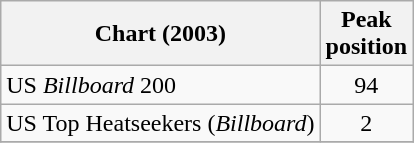<table class="wikitable">
<tr>
<th>Chart (2003)</th>
<th>Peak<br>position</th>
</tr>
<tr>
<td>US <em>Billboard</em> 200</td>
<td align="center">94</td>
</tr>
<tr>
<td>US Top Heatseekers (<em>Billboard</em>)</td>
<td align="center">2</td>
</tr>
<tr>
</tr>
</table>
